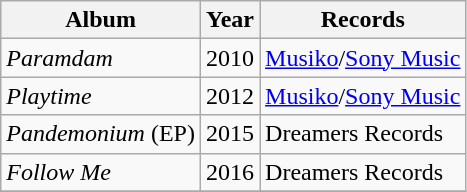<table class="wikitable">
<tr>
<th>Album</th>
<th>Year</th>
<th>Records</th>
</tr>
<tr>
<td><em>Paramdam</em></td>
<td>2010</td>
<td><a href='#'>Musiko</a>/<a href='#'>Sony Music</a></td>
</tr>
<tr>
<td><em>Playtime</em></td>
<td>2012</td>
<td><a href='#'>Musiko</a>/<a href='#'>Sony Music</a></td>
</tr>
<tr>
<td><em>Pandemonium</em> (EP)</td>
<td>2015</td>
<td>Dreamers Records</td>
</tr>
<tr>
<td><em>Follow Me</em></td>
<td>2016</td>
<td>Dreamers Records</td>
</tr>
<tr>
</tr>
</table>
